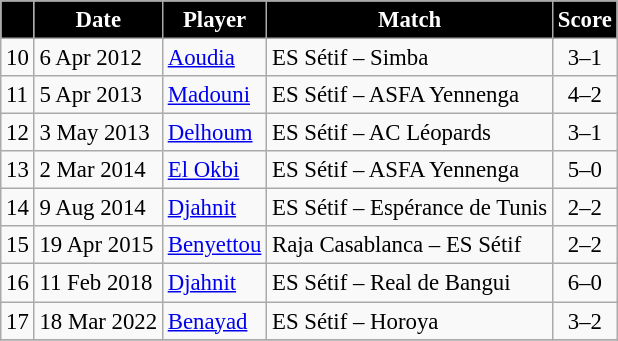<table border="0" class="wikitable" style="text-align:center;font-size:95%">
<tr>
<th scope=col style="color:#FFFFFF; background:#000000;"></th>
<th scope=col style="color:#FFFFFF; background:#000000;">Date</th>
<th scope=col style="color:#FFFFFF; background:#000000;">Player</th>
<th scope=col style="color:#FFFFFF; background:#000000;">Match</th>
<th width="35" style="color:#FFFFFF; background:#000000;">Score</th>
</tr>
<tr>
<td align=left>10</td>
<td align=left>6 Apr 2012</td>
<td align=left><a href='#'>Aoudia</a></td>
<td align=left>ES Sétif – Simba</td>
<td align=center>3–1</td>
</tr>
<tr>
<td align=left>11</td>
<td align=left>5 Apr 2013</td>
<td align=left><a href='#'>Madouni</a></td>
<td align=left>ES Sétif – ASFA Yennenga</td>
<td align=center>4–2</td>
</tr>
<tr>
<td align=left>12</td>
<td align=left>3 May 2013</td>
<td align=left><a href='#'>Delhoum</a></td>
<td align=left>ES Sétif – AC Léopards</td>
<td align=center>3–1</td>
</tr>
<tr>
<td align=left>13</td>
<td align=left>2 Mar 2014</td>
<td align=left><a href='#'>El Okbi</a></td>
<td align=left>ES Sétif – ASFA Yennenga</td>
<td align=center>5–0</td>
</tr>
<tr>
<td align=left>14</td>
<td align=left>9 Aug 2014</td>
<td align=left><a href='#'>Djahnit</a></td>
<td align=left>ES Sétif – Espérance de Tunis</td>
<td align=center>2–2</td>
</tr>
<tr>
<td align=left>15</td>
<td align=left>19 Apr 2015</td>
<td align=left><a href='#'>Benyettou</a></td>
<td align=left>Raja Casablanca – ES Sétif</td>
<td align=center>2–2</td>
</tr>
<tr>
<td align=left>16</td>
<td align=left>11 Feb 2018</td>
<td align=left><a href='#'>Djahnit</a></td>
<td align=left>ES Sétif – Real de Bangui</td>
<td align=center>6–0</td>
</tr>
<tr>
<td align=left>17</td>
<td align=left>18 Mar 2022</td>
<td align=left><a href='#'>Benayad</a></td>
<td align=left>ES Sétif – Horoya</td>
<td align=center>3–2</td>
</tr>
<tr>
</tr>
</table>
